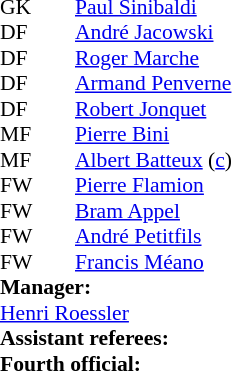<table style=font-size:90% cellspacing=0 cellpadding=0>
<tr>
<td colspan=4></td>
</tr>
<tr>
<th width=25></th>
<th width=25></th>
</tr>
<tr>
<td>GK</td>
<td><strong> </strong></td>
<td> <a href='#'>Paul Sinibaldi</a></td>
</tr>
<tr>
<td>DF</td>
<td><strong> </strong></td>
<td> <a href='#'>André Jacowski</a></td>
</tr>
<tr>
<td>DF</td>
<td><strong> </strong></td>
<td> <a href='#'>Roger Marche</a></td>
</tr>
<tr>
<td>DF</td>
<td><strong> </strong></td>
<td> <a href='#'>Armand Penverne</a></td>
</tr>
<tr>
<td>DF</td>
<td><strong> </strong></td>
<td> <a href='#'>Robert Jonquet</a></td>
</tr>
<tr>
<td>MF</td>
<td><strong> </strong></td>
<td> <a href='#'>Pierre Bini</a></td>
</tr>
<tr>
<td>MF</td>
<td><strong> </strong></td>
<td> <a href='#'>Albert Batteux</a> (<a href='#'>c</a>)</td>
</tr>
<tr>
<td>FW</td>
<td><strong> </strong></td>
<td> <a href='#'>Pierre Flamion</a></td>
</tr>
<tr>
<td>FW</td>
<td><strong> </strong></td>
<td> <a href='#'>Bram Appel</a></td>
</tr>
<tr>
<td>FW</td>
<td><strong> </strong></td>
<td> <a href='#'>André Petitfils</a></td>
</tr>
<tr>
<td>FW</td>
<td><strong> </strong></td>
<td> <a href='#'>Francis Méano</a></td>
</tr>
<tr>
<td colspan=3><strong>Manager:</strong></td>
</tr>
<tr>
<td colspan=4> <a href='#'>Henri Roessler</a><br><strong>Assistant referees:</strong><br>
<strong>Fourth official:</strong><br></td>
</tr>
</table>
